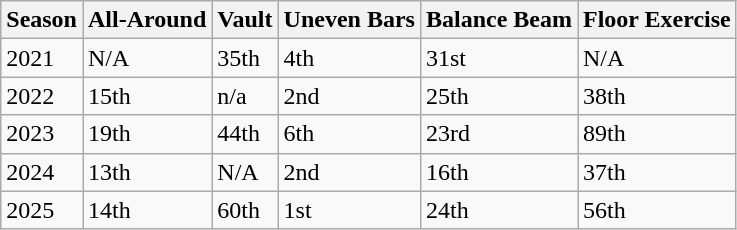<table class="wikitable">
<tr>
<th>Season</th>
<th>All-Around</th>
<th>Vault</th>
<th>Uneven Bars</th>
<th>Balance Beam</th>
<th>Floor Exercise</th>
</tr>
<tr>
<td>2021</td>
<td>N/A</td>
<td>35th</td>
<td>4th</td>
<td>31st</td>
<td>N/A</td>
</tr>
<tr>
<td>2022</td>
<td>15th</td>
<td>n/a</td>
<td>2nd</td>
<td>25th</td>
<td>38th</td>
</tr>
<tr>
<td>2023</td>
<td>19th</td>
<td>44th</td>
<td>6th</td>
<td>23rd</td>
<td>89th</td>
</tr>
<tr>
<td>2024</td>
<td>13th</td>
<td>N/A</td>
<td>2nd</td>
<td>16th</td>
<td>37th</td>
</tr>
<tr>
<td>2025</td>
<td>14th</td>
<td>60th</td>
<td>1st</td>
<td>24th</td>
<td>56th</td>
</tr>
</table>
